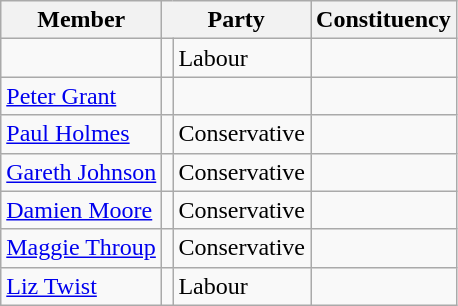<table class=wikitable>
<tr>
<th>Member</th>
<th colspan=2>Party</th>
<th>Constituency</th>
</tr>
<tr>
<td></td>
<td></td>
<td>Labour</td>
<td></td>
</tr>
<tr>
<td><a href='#'>Peter Grant</a></td>
<td></td>
<td></td>
<td></td>
</tr>
<tr>
<td><a href='#'>Paul Holmes</a></td>
<td></td>
<td>Conservative</td>
<td></td>
</tr>
<tr>
<td><a href='#'>Gareth Johnson</a></td>
<td></td>
<td>Conservative</td>
<td></td>
</tr>
<tr>
<td><a href='#'>Damien Moore</a></td>
<td></td>
<td>Conservative</td>
<td></td>
</tr>
<tr>
<td><a href='#'>Maggie Throup</a></td>
<td></td>
<td>Conservative</td>
<td></td>
</tr>
<tr>
<td><a href='#'>Liz Twist</a></td>
<td></td>
<td>Labour</td>
<td></td>
</tr>
</table>
